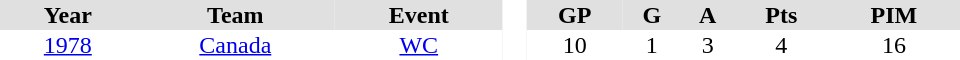<table border="0" cellpadding="1" cellspacing="0" style="text-align:center; width:40em">
<tr ALIGN="center" bgcolor="#e0e0e0">
<th>Year</th>
<th>Team</th>
<th>Event</th>
<th rowspan="99" bgcolor="#ffffff"> </th>
<th>GP</th>
<th>G</th>
<th>A</th>
<th>Pts</th>
<th>PIM</th>
</tr>
<tr>
<td><a href='#'>1978</a></td>
<td><a href='#'>Canada</a></td>
<td><a href='#'>WC</a></td>
<td>10</td>
<td>1</td>
<td>3</td>
<td>4</td>
<td>16</td>
</tr>
</table>
